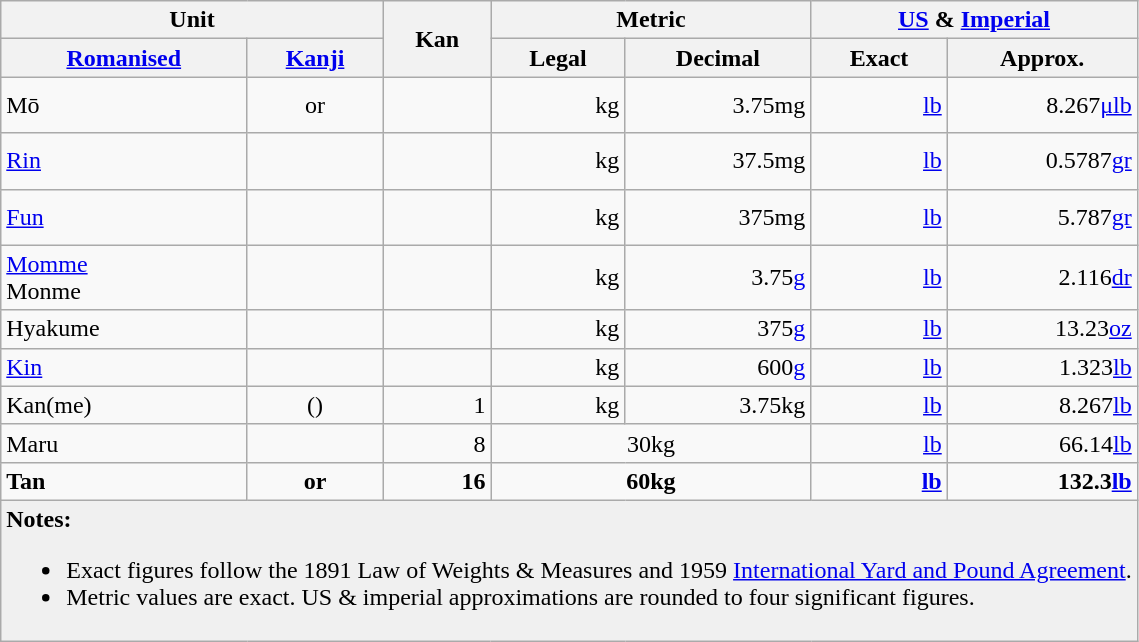<table class="wikitable">
<tr>
<th colspan="2">Unit</th>
<th rowspan="2">Kan</th>
<th colspan="2">Metric</th>
<th colspan="2"><a href='#'>US</a> & <a href='#'>Imperial</a></th>
</tr>
<tr>
<th><a href='#'>Romanised</a></th>
<th><a href='#'>Kanji</a></th>
<th>Legal</th>
<th>Decimal</th>
<th>Exact</th>
<th>Approx.</th>
</tr>
<tr style="text-align: right">
<td style="text-align:left;">Mō</td>
<td align="center"> or </td>
<td height="30pt"></td>
<td>kg</td>
<td>3.75mg</td>
<td><a href='#'>lb</a></td>
<td>8.267<a href='#'>μlb</a></td>
</tr>
<tr style="text-align: right">
<td style="text-align:left;"><a href='#'>Rin</a></td>
<td align="center"></td>
<td height="30pt"></td>
<td>kg</td>
<td>37.5mg</td>
<td><a href='#'>lb</a></td>
<td>0.5787<a href='#'>gr</a></td>
</tr>
<tr style="text-align: right">
<td style="text-align:left;"><a href='#'>Fun</a></td>
<td align="center"></td>
<td height="30pt"></td>
<td>kg</td>
<td>375mg</td>
<td><a href='#'>lb</a></td>
<td>5.787<a href='#'>gr</a></td>
</tr>
<tr style="text-align: right">
<td style="text-align:left;"> <a href='#'>Momme</a><br>Monme</td>
<td align="center"></td>
<td></td>
<td>kg</td>
<td>3.75<a href='#'>g</a></td>
<td><a href='#'>lb</a></td>
<td>2.116<a href='#'>dr</a></td>
</tr>
<tr style="text-align: right">
<td style="text-align:left;">Hyakume</td>
<td align="center"></td>
<td></td>
<td>kg</td>
<td>375<a href='#'>g</a></td>
<td><a href='#'>lb</a></td>
<td>13.23<a href='#'>oz</a></td>
</tr>
<tr style="text-align: right">
<td style="text-align:left;"><a href='#'>Kin</a></td>
<td align="center"></td>
<td></td>
<td>kg</td>
<td>600<a href='#'>g</a></td>
<td><a href='#'>lb</a></td>
<td>1.323<a href='#'>lb</a></td>
</tr>
<tr style="text-align: right">
<td style="text-align:left;">Kan(me)</td>
<td align="center">()</td>
<td>1</td>
<td>kg</td>
<td>3.75kg</td>
<td><a href='#'>lb</a></td>
<td>8.267<a href='#'>lb</a></td>
</tr>
<tr style="text-align: right">
<td style="text-align:left;">Maru</td>
<td align="center"></td>
<td>8</td>
<td colspan=2 style="text-align:center;">30kg</td>
<td><a href='#'>lb</a></td>
<td>66.14<a href='#'>lb</a></td>
</tr>
<tr style="text-align: right">
<td style="text-align:left;"><strong>Tan</strong></td>
<td align="center"><strong> or </strong></td>
<td><strong>16</strong></td>
<td colspan=2 style="text-align:center;"><strong>60kg</strong></td>
<td><strong><a href='#'>lb</a></strong></td>
<td><strong>132.3<a href='#'>lb</a></strong></td>
</tr>
<tr>
<td colspan="13" bgcolor=#F0F0F0><strong>Notes:</strong><br><ul><li>Exact figures follow the 1891 Law of Weights & Measures and 1959 <a href='#'>International Yard and Pound Agreement</a>.</li><li>Metric values are exact. US & imperial approximations are rounded to four significant figures.</li></ul></td>
</tr>
</table>
